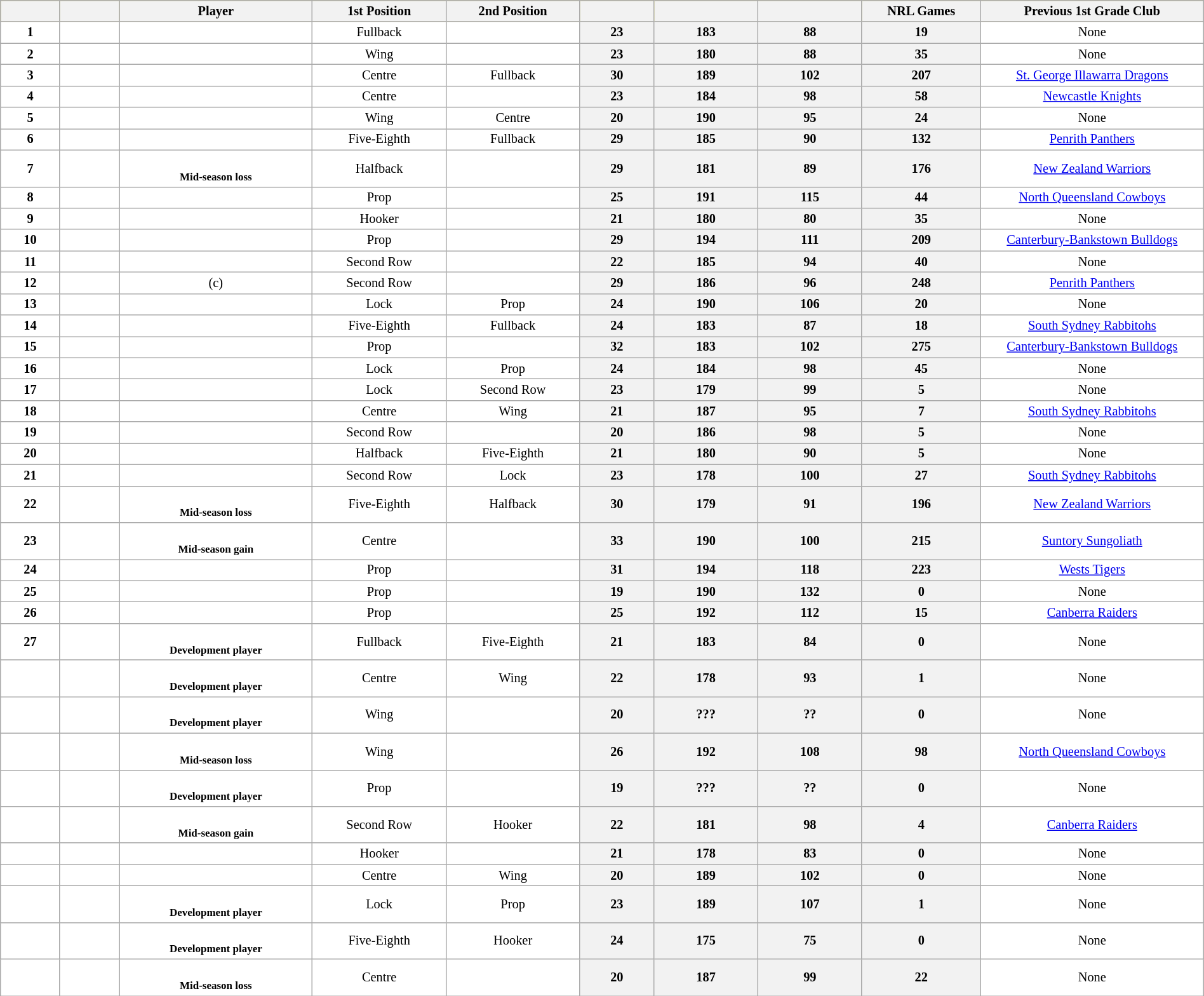<table class="wikitable sortable"  style="width:100%; font-size:85%;">
<tr style="background:#fff000;">
<th width=4%></th>
<th width=4%></th>
<th width=13%>Player</th>
<th width=9%>1st Position</th>
<th width=9%>2nd Position</th>
<th width=5%></th>
<th width=7%></th>
<th width=7%></th>
<th width=8%>NRL Games</th>
<th width=15%>Previous 1st Grade Club</th>
</tr>
<tr style="background:#fff;">
<td align=center><strong>1</strong></td>
<td align=center></td>
<td align=center><strong> </strong></td>
<td align=center>Fullback</td>
<td align=center></td>
<th width=5%>23</th>
<th width=7%>183</th>
<th width=7%>88</th>
<th width=8%>19</th>
<td align=center>None</td>
</tr>
<tr style="background:#fff;">
<td align=center><strong>2</strong></td>
<td align=center></td>
<td align=center><strong> </strong></td>
<td align=center>Wing</td>
<td align=center></td>
<th width=5%>23</th>
<th width=7%>180</th>
<th width=7%>88</th>
<th width=8%>35</th>
<td align=center>None</td>
</tr>
<tr style="background:#fff;">
<td align=center><strong>3</strong></td>
<td align=center></td>
<td align=center><strong> </strong></td>
<td align=center>Centre</td>
<td align=center>Fullback</td>
<th width=5%>30</th>
<th width=7%>189</th>
<th width=7%>102</th>
<th width=8%>207</th>
<td align=center><a href='#'>St. George Illawarra Dragons</a></td>
</tr>
<tr style="background:#fff;">
<td align=center><strong>4</strong></td>
<td align=center></td>
<td align=center><strong> </strong></td>
<td align=center>Centre</td>
<td align=center></td>
<th width=5%>23</th>
<th width=7%>184</th>
<th width=7%>98</th>
<th width=8%>58</th>
<td align=center><a href='#'>Newcastle Knights</a></td>
</tr>
<tr style="background:#fff;">
<td align=center><strong>5</strong></td>
<td align=center></td>
<td align=center><strong> </strong></td>
<td align=center>Wing</td>
<td align=center>Centre</td>
<th width=5%>20</th>
<th width=7%>190</th>
<th width=7%>95</th>
<th width=8%>24</th>
<td align=center>None</td>
</tr>
<tr style="background:#fff;">
<td align=center><strong>6</strong></td>
<td align=center></td>
<td align=center><strong> </strong></td>
<td align=center>Five-Eighth</td>
<td align=center>Fullback</td>
<th width=5%>29</th>
<th width=7%>185</th>
<th width=7%>90</th>
<th width=8%>132</th>
<td align=center><a href='#'>Penrith Panthers</a></td>
</tr>
<tr style="background:#fff;">
<td align=center><strong>7</strong></td>
<td align=center></td>
<td align=center><strong> </strong><br><strong><small>Mid-season loss</small></strong></td>
<td align=center>Halfback</td>
<td align=center></td>
<th width=5%>29</th>
<th width=7%>181</th>
<th width=7%>89</th>
<th width=8%>176</th>
<td align=center><a href='#'>New Zealand Warriors</a></td>
</tr>
<tr style="background:#fff;">
<td align=center><strong>8</strong></td>
<td align=center></td>
<td align=center><strong> </strong></td>
<td align=center>Prop</td>
<td align=center></td>
<th width=5%>25</th>
<th width=7%>191</th>
<th width=7%>115</th>
<th width=8%>44</th>
<td align=center><a href='#'>North Queensland Cowboys</a></td>
</tr>
<tr style="background:#fff;">
<td align=center><strong>9</strong></td>
<td align=center></td>
<td align=center><strong> </strong></td>
<td align=center>Hooker</td>
<td align=center></td>
<th width=5%>21</th>
<th width=7%>180</th>
<th width=7%>80</th>
<th width=8%>35</th>
<td align=center>None</td>
</tr>
<tr style="background:#fff;">
<td align=center><strong>10</strong></td>
<td align=center></td>
<td align=center><strong> </strong></td>
<td align=center>Prop</td>
<td align=center></td>
<th width=5%>29</th>
<th width=7%>194</th>
<th width=7%>111</th>
<th width=8%>209</th>
<td align=center><a href='#'>Canterbury-Bankstown Bulldogs</a></td>
</tr>
<tr style="background:#fff;">
<td align=center><strong>11</strong></td>
<td align=center></td>
<td align=center><strong> </strong></td>
<td align=center>Second Row</td>
<td align=center></td>
<th width=5%>22</th>
<th width=7%>185</th>
<th width=7%>94</th>
<th width=8%>40</th>
<td align=center>None</td>
</tr>
<tr style="background:#fff;">
<td align=center><strong>12</strong></td>
<td align=center></td>
<td align=center><strong> </strong> (c)</td>
<td align=center>Second Row</td>
<td align=center></td>
<th width=5%>29</th>
<th width=7%>186</th>
<th width=7%>96</th>
<th width=8%>248</th>
<td align=center><a href='#'>Penrith Panthers</a></td>
</tr>
<tr style="background:#fff;">
<td align=center><strong>13</strong></td>
<td align=center></td>
<td align=center><strong> </strong></td>
<td align=center>Lock</td>
<td align=center>Prop</td>
<th width=5%>24</th>
<th width=7%>190</th>
<th width=7%>106</th>
<th width=8%>20</th>
<td align=center>None</td>
</tr>
<tr style="background:#fff;">
<td align=center><strong>14</strong></td>
<td align=center></td>
<td align=center><strong> </strong></td>
<td align=center>Five-Eighth</td>
<td align=center>Fullback</td>
<th width=5%>24</th>
<th width=7%>183</th>
<th width=7%>87</th>
<th width=8%>18</th>
<td align=center><a href='#'>South Sydney Rabbitohs</a></td>
</tr>
<tr style="background:#fff;">
<td align=center><strong>15</strong></td>
<td align=center></td>
<td align=center><strong> </strong></td>
<td align=center>Prop</td>
<td align=center></td>
<th width=5%>32</th>
<th width=7%>183</th>
<th width=7%>102</th>
<th width=8%>275</th>
<td align=center><a href='#'>Canterbury-Bankstown Bulldogs</a></td>
</tr>
<tr style="background:#fff;">
<td align=center><strong>16</strong></td>
<td align=center></td>
<td align=center><strong> </strong></td>
<td align=center>Lock</td>
<td align=center>Prop</td>
<th width=5%>24</th>
<th width=7%>184</th>
<th width=7%>98</th>
<th width=8%>45</th>
<td align=center>None</td>
</tr>
<tr style="background:#fff;">
<td align=center><strong>17</strong></td>
<td align=center></td>
<td align=center><strong> </strong></td>
<td align=center>Lock</td>
<td align=center>Second Row</td>
<th width=5%>23</th>
<th width=7%>179</th>
<th width=7%>99</th>
<th width=8%>5</th>
<td align=center>None</td>
</tr>
<tr style="background:#fff;">
<td align=center><strong>18</strong></td>
<td align=center></td>
<td align=center><strong> </strong></td>
<td align=center>Centre</td>
<td align=center>Wing</td>
<th width=5%>21</th>
<th width=7%>187</th>
<th width=7%>95</th>
<th width=8%>7</th>
<td align=center><a href='#'>South Sydney Rabbitohs</a></td>
</tr>
<tr style="background:#fff;">
<td align=center><strong>19</strong></td>
<td align=center></td>
<td align=center><strong> </strong></td>
<td align=center>Second Row</td>
<td align=center></td>
<th width=5%>20</th>
<th width=7%>186</th>
<th width=7%>98</th>
<th width=8%>5</th>
<td align=center>None</td>
</tr>
<tr style="background:#fff;">
<td align=center><strong>20</strong></td>
<td align=center></td>
<td align=center><strong> </strong></td>
<td align=center>Halfback</td>
<td align=center>Five-Eighth</td>
<th width=5%>21</th>
<th width=7%>180</th>
<th width=7%>90</th>
<th width=8%>5</th>
<td align=center>None</td>
</tr>
<tr style="background:#fff;">
<td align=center><strong>21</strong></td>
<td align=center></td>
<td align=center><strong> </strong></td>
<td align=center>Second Row</td>
<td align=center>Lock</td>
<th width=5%>23</th>
<th width=7%>178</th>
<th width=7%>100</th>
<th width=8%>27</th>
<td align=center><a href='#'>South Sydney Rabbitohs</a></td>
</tr>
<tr style="background:#fff;">
<td align=center><strong>22</strong></td>
<td align=center></td>
<td align=center><strong> </strong><br><strong><small>Mid-season loss</small></strong></td>
<td align=center>Five-Eighth</td>
<td align=center>Halfback</td>
<th width=5%>30</th>
<th width=7%>179</th>
<th width=7%>91</th>
<th width=8%>196</th>
<td align=center><a href='#'>New Zealand Warriors</a></td>
</tr>
<tr style="background:#fff;">
<td align=center><strong>23</strong></td>
<td align=center></td>
<td align=center><strong> </strong><br><strong><small>Mid-season gain</small></strong></td>
<td align=center>Centre</td>
<td align=center></td>
<th width=5%>33</th>
<th width=7%>190</th>
<th width=7%>100</th>
<th width=8%>215</th>
<td align=center><a href='#'>Suntory Sungoliath</a></td>
</tr>
<tr style="background:#fff;">
<td align=center><strong>24</strong></td>
<td align=center></td>
<td align=center><strong> </strong></td>
<td align=center>Prop</td>
<td align=center></td>
<th width=5%>31</th>
<th width=7%>194</th>
<th width=7%>118</th>
<th width=8%>223</th>
<td align=center><a href='#'>Wests Tigers</a></td>
</tr>
<tr style="background:#fff;">
<td align=center><strong>25</strong></td>
<td align=center></td>
<td align=center><strong> </strong></td>
<td align=center>Prop</td>
<td align=center></td>
<th width=5%>19</th>
<th width=7%>190</th>
<th width=7%>132</th>
<th width=8%>0</th>
<td align=center>None</td>
</tr>
<tr style="background:#fff;">
<td align=center><strong>26</strong></td>
<td align=center></td>
<td align=center><strong> </strong></td>
<td align=center>Prop</td>
<td align=center></td>
<th width=5%>25</th>
<th width=7%>192</th>
<th width=7%>112</th>
<th width=8%>15</th>
<td align=center><a href='#'>Canberra Raiders</a></td>
</tr>
<tr style="background:#fff;">
<td align=center><strong>27</strong></td>
<td align=center></td>
<td align=center><strong> </strong><br><strong><small>Development player</small></strong></td>
<td align=center>Fullback</td>
<td align=center>Five-Eighth</td>
<th width=5%>21</th>
<th width=7%>183</th>
<th width=7%>84</th>
<th width=8%>0</th>
<td align=center>None</td>
</tr>
<tr style="background:#fff;">
<td align=center></td>
<td align=center></td>
<td align=center><strong> </strong><br><strong><small>Development player</small></strong></td>
<td align=center>Centre</td>
<td align=center>Wing</td>
<th width=5%>22</th>
<th width=7%>178</th>
<th width=7%>93</th>
<th width=8%>1</th>
<td align=center>None</td>
</tr>
<tr style="background:#fff;">
<td align=center></td>
<td align=center></td>
<td align=center><strong> </strong><br><strong><small>Development player</small></strong></td>
<td align=center>Wing</td>
<td align=center></td>
<th width=5%>20</th>
<th width=7%>???</th>
<th width=7%>??</th>
<th width=8%>0</th>
<td align=center>None</td>
</tr>
<tr style="background:#fff;">
<td align=center></td>
<td align=center></td>
<td align=center><strong> </strong><br><strong><small>Mid-season loss</small></strong></td>
<td align=center>Wing</td>
<td align=center></td>
<th width=5%>26</th>
<th width=7%>192</th>
<th width=7%>108</th>
<th width=8%>98</th>
<td align=center><a href='#'>North Queensland Cowboys</a></td>
</tr>
<tr style="background:#fff;">
<td align=center></td>
<td align=center></td>
<td align=center><strong> </strong><br><strong><small>Development player</small></strong></td>
<td align=center>Prop</td>
<td align=center></td>
<th width=5%>19</th>
<th width=7%>???</th>
<th width=7%>??</th>
<th width=8%>0</th>
<td align=center>None</td>
</tr>
<tr style="background:#fff;">
<td align=center></td>
<td align=center></td>
<td align=center><strong> </strong><br><strong><small>Mid-season gain</small></strong></td>
<td align=center>Second Row</td>
<td align=center>Hooker</td>
<th width=5%>22</th>
<th width=7%>181</th>
<th width=7%>98</th>
<th width=8%>4</th>
<td align=center><a href='#'>Canberra Raiders</a></td>
</tr>
<tr style="background:#fff;">
<td align=center></td>
<td align=center></td>
<td align=center><strong> </strong></td>
<td align=center>Hooker</td>
<td align=center></td>
<th width=5%>21</th>
<th width=7%>178</th>
<th width=7%>83</th>
<th width=8%>0</th>
<td align=center>None</td>
</tr>
<tr style="background:#fff;">
<td align=center></td>
<td align=center></td>
<td align=center><strong> </strong></td>
<td align=center>Centre</td>
<td align=center>Wing</td>
<th width=5%>20</th>
<th width=7%>189</th>
<th width=7%>102</th>
<th width=8%>0</th>
<td align=center>None</td>
</tr>
<tr style="background:#fff;">
<td align=center></td>
<td align=center></td>
<td align=center><strong> </strong><br><strong><small>Development player</small></strong></td>
<td align=center>Lock</td>
<td align=center>Prop</td>
<th width=5%>23</th>
<th width=7%>189</th>
<th width=7%>107</th>
<th width=8%>1</th>
<td align=center>None</td>
</tr>
<tr style="background:#fff;">
<td align=center></td>
<td align=center></td>
<td align=center><strong> </strong><br><strong><small>Development player</small></strong></td>
<td align=center>Five-Eighth</td>
<td align=center>Hooker</td>
<th width=5%>24</th>
<th width=7%>175</th>
<th width=7%>75</th>
<th width=8%>0</th>
<td align=center>None</td>
</tr>
<tr style="background:#fff;">
<td align=center></td>
<td align=center></td>
<td align=center><strong> </strong><br><strong><small>Mid-season loss</small></strong></td>
<td align=center>Centre</td>
<td align=center></td>
<th width=5%>20</th>
<th width=7%>187</th>
<th width=7%>99</th>
<th width=8%>22</th>
<td align=center>None</td>
</tr>
</table>
